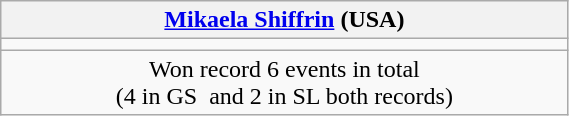<table class="wikitable" style="text-align:center; width:30%; border:1px #AAAAFF solid">
<tr>
<th><a href='#'>Mikaela Shiffrin</a> (USA)</th>
</tr>
<tr>
<td width=165></td>
</tr>
<tr>
<td>Won record 6 events in total<br>(4 in GS  and 2 in SL both records)</td>
</tr>
</table>
